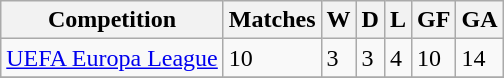<table class="wikitable">
<tr>
<th>Competition</th>
<th>Matches</th>
<th>W</th>
<th>D</th>
<th>L</th>
<th>GF</th>
<th>GA</th>
</tr>
<tr>
<td><a href='#'>UEFA Europa League</a></td>
<td>10</td>
<td>3</td>
<td>3</td>
<td>4</td>
<td>10</td>
<td>14</td>
</tr>
<tr>
</tr>
</table>
